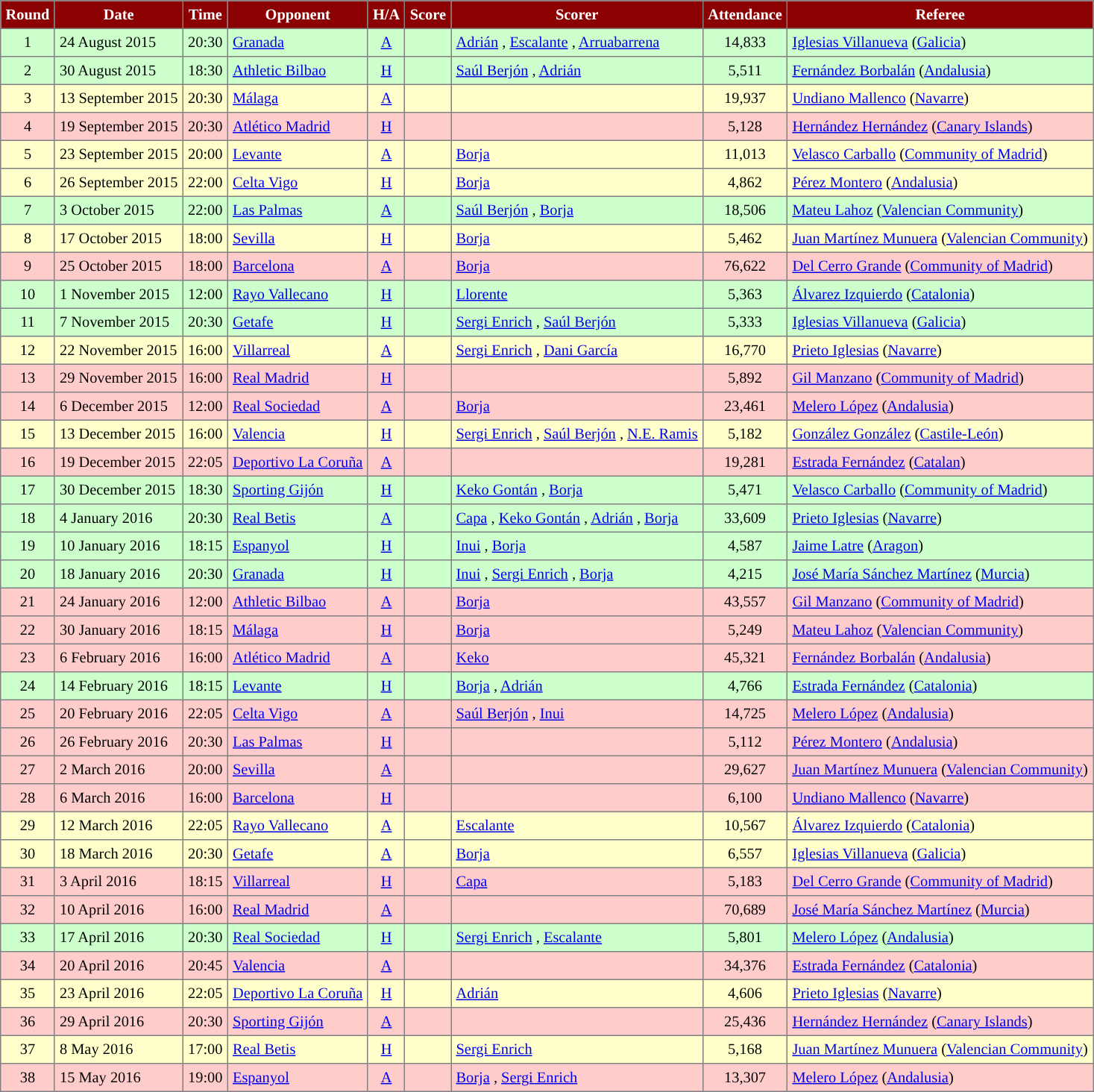<table cellpadding="4" cellspacing="0" border="1" style="text-align: center; font-size: 85%; border: gray solid 1px; border-collapse: collapse;">
<tr style="background:#8B0000; color:white;">
<th>Round</th>
<th>Date</th>
<th>Time</th>
<th>Opponent</th>
<th>H/A</th>
<th>Score</th>
<th>Scorer</th>
<th>Attendance</th>
<th>Referee</th>
</tr>
<tr bgcolor="#CCFFCC">
<td>1</td>
<td align="left">24 August 2015</td>
<td>20:30</td>
<td align="left"><a href='#'>Granada</a></td>
<td><a href='#'>A</a></td>
<td></td>
<td align="left"><a href='#'>Adrián</a>  , <a href='#'>Escalante</a> , <a href='#'>Arruabarrena</a> </td>
<td>14,833</td>
<td align="left"><a href='#'>Iglesias Villanueva</a> (<a href='#'>Galicia</a>)</td>
</tr>
<tr bgcolor="#CCFFCC">
<td>2</td>
<td align="left">30 August 2015</td>
<td>18:30</td>
<td align="left"><a href='#'>Athletic Bilbao</a></td>
<td><a href='#'>H</a></td>
<td></td>
<td align="left"><a href='#'>Saúl Berjón</a> , <a href='#'>Adrián</a> </td>
<td>5,511</td>
<td align="left"><a href='#'>Fernández Borbalán</a> (<a href='#'>Andalusia</a>)</td>
</tr>
<tr bgcolor="#FFFFCC">
<td>3</td>
<td align="left">13 September 2015</td>
<td>20:30</td>
<td align="left"><a href='#'>Málaga</a></td>
<td><a href='#'>A</a></td>
<td></td>
<td align="left"></td>
<td>19,937</td>
<td align="left"><a href='#'>Undiano Mallenco</a> (<a href='#'>Navarre</a>)</td>
</tr>
<tr bgcolor="#FFCCCC">
<td>4</td>
<td align="left">19 September 2015</td>
<td>20:30</td>
<td align="left"><a href='#'>Atlético Madrid</a></td>
<td><a href='#'>H</a></td>
<td></td>
<td align="left"></td>
<td>5,128</td>
<td align="left"><a href='#'>Hernández Hernández</a> (<a href='#'>Canary Islands</a>)</td>
</tr>
<tr bgcolor="#FFFFCC">
<td>5</td>
<td align="left">23 September 2015</td>
<td>20:00</td>
<td align="left"><a href='#'>Levante</a></td>
<td><a href='#'>A</a></td>
<td></td>
<td align="left"><a href='#'>Borja</a> </td>
<td>11,013</td>
<td align="left"><a href='#'>Velasco Carballo</a> (<a href='#'>Community of Madrid</a>)</td>
</tr>
<tr bgcolor="#FFFFCC">
<td>6</td>
<td align="left">26 September 2015</td>
<td>22:00</td>
<td align="left"><a href='#'>Celta Vigo</a></td>
<td><a href='#'>H</a></td>
<td></td>
<td align="left"><a href='#'>Borja</a> </td>
<td>4,862</td>
<td align="left"><a href='#'>Pérez Montero</a> (<a href='#'>Andalusia</a>)</td>
</tr>
<tr bgcolor="#CCFFCC">
<td>7</td>
<td align="left">3 October 2015</td>
<td>22:00</td>
<td align="left"><a href='#'>Las Palmas</a></td>
<td><a href='#'>A</a></td>
<td></td>
<td align="left"><a href='#'>Saúl Berjón</a> , <a href='#'>Borja</a> </td>
<td>18,506</td>
<td align="left"><a href='#'>Mateu Lahoz</a> (<a href='#'>Valencian Community</a>)</td>
</tr>
<tr bgcolor="#FFFFCC">
<td>8</td>
<td align="left">17 October 2015</td>
<td>18:00</td>
<td align="left"><a href='#'>Sevilla</a></td>
<td><a href='#'>H</a></td>
<td></td>
<td align="left"><a href='#'>Borja</a> </td>
<td>5,462</td>
<td align="left"><a href='#'>Juan Martínez Munuera</a> (<a href='#'>Valencian Community</a>)</td>
</tr>
<tr bgcolor="#FFCCCC">
<td>9</td>
<td align="left">25 October 2015</td>
<td>18:00</td>
<td align="left"><a href='#'>Barcelona</a></td>
<td><a href='#'>A</a></td>
<td></td>
<td align="left"><a href='#'>Borja</a> </td>
<td>76,622</td>
<td align="left"><a href='#'>Del Cerro Grande</a> (<a href='#'>Community of Madrid</a>)</td>
</tr>
<tr bgcolor="#CCFFCC">
<td>10</td>
<td align="left">1 November 2015</td>
<td>12:00</td>
<td align="left"><a href='#'>Rayo Vallecano</a></td>
<td><a href='#'>H</a></td>
<td></td>
<td align="left"><a href='#'>Llorente</a> </td>
<td>5,363</td>
<td align="left"><a href='#'>Álvarez Izquierdo</a>  (<a href='#'>Catalonia</a>)</td>
</tr>
<tr bgcolor="#CCFFCC">
<td>11</td>
<td align="left">7 November 2015</td>
<td>20:30</td>
<td align="left"><a href='#'>Getafe</a></td>
<td><a href='#'>H</a></td>
<td></td>
<td align="left"><a href='#'>Sergi Enrich</a> , <a href='#'>Saúl Berjón</a> </td>
<td>5,333</td>
<td align="left"><a href='#'>Iglesias Villanueva</a> (<a href='#'>Galicia</a>)</td>
</tr>
<tr bgcolor="#FFFFCC">
<td>12</td>
<td align="left">22 November 2015</td>
<td>16:00</td>
<td align="left"><a href='#'>Villarreal</a></td>
<td><a href='#'>A</a></td>
<td></td>
<td align="left"><a href='#'>Sergi Enrich</a> , <a href='#'>Dani García</a> </td>
<td>16,770</td>
<td align="left"><a href='#'>Prieto Iglesias</a> (<a href='#'>Navarre</a>)</td>
</tr>
<tr bgcolor="#FFCCCC">
<td>13</td>
<td align="left">29 November 2015</td>
<td>16:00</td>
<td align="left"><a href='#'>Real Madrid</a></td>
<td><a href='#'>H</a></td>
<td></td>
<td align="left"></td>
<td>5,892</td>
<td align="left"><a href='#'>Gil Manzano</a> (<a href='#'>Community of Madrid</a>)</td>
</tr>
<tr bgcolor="#FFCCCC">
<td>14</td>
<td align="left">6 December 2015</td>
<td>12:00</td>
<td align="left"><a href='#'>Real Sociedad</a></td>
<td><a href='#'>A</a></td>
<td></td>
<td align="left"><a href='#'>Borja</a> </td>
<td>23,461</td>
<td align="left"><a href='#'>Melero López</a> (<a href='#'>Andalusia</a>)</td>
</tr>
<tr bgcolor="#FFFFCC">
<td>15</td>
<td align="left">13 December 2015</td>
<td>16:00</td>
<td align="left"><a href='#'>Valencia</a></td>
<td><a href='#'>H</a></td>
<td></td>
<td align="left"><a href='#'>Sergi Enrich</a> , <a href='#'>Saúl Berjón</a> ,  <a href='#'>N.E. Ramis</a> </td>
<td>5,182</td>
<td align="left"><a href='#'>González González</a> (<a href='#'>Castile-León</a>)</td>
</tr>
<tr bgcolor="#FFCCCC">
<td>16</td>
<td align="left">19 December 2015</td>
<td>22:05</td>
<td align="left"><a href='#'>Deportivo La Coruña</a></td>
<td><a href='#'>A</a></td>
<td></td>
<td align="left"></td>
<td>19,281</td>
<td align="left"><a href='#'>Estrada Fernández</a> (<a href='#'>Catalan</a>)</td>
</tr>
<tr bgcolor="#CCFFCC">
<td>17</td>
<td align="left">30 December 2015</td>
<td>18:30</td>
<td align="left"><a href='#'>Sporting Gijón</a></td>
<td><a href='#'>H</a></td>
<td></td>
<td align="left"><a href='#'>Keko Gontán</a> , <a href='#'>Borja</a> </td>
<td>5,471</td>
<td align="left"><a href='#'>Velasco Carballo</a> (<a href='#'>Community of Madrid</a>)</td>
</tr>
<tr bgcolor="#CCFFCC">
<td>18</td>
<td align="left">4 January 2016</td>
<td>20:30</td>
<td align="left"><a href='#'>Real Betis</a></td>
<td><a href='#'>A</a></td>
<td></td>
<td align="left"><a href='#'>Capa</a> , <a href='#'>Keko Gontán</a> , <a href='#'>Adrián</a> , <a href='#'>Borja</a> </td>
<td>33,609</td>
<td align="left"><a href='#'>Prieto Iglesias</a> (<a href='#'>Navarre</a>)</td>
</tr>
<tr bgcolor=#CCFFCC>
<td>19</td>
<td align="left">10 January 2016</td>
<td>18:15</td>
<td align="left"><a href='#'>Espanyol</a></td>
<td><a href='#'>H</a></td>
<td></td>
<td align="left"><a href='#'>Inui</a> , <a href='#'>Borja</a> </td>
<td>4,587</td>
<td align="left"><a href='#'>Jaime Latre</a> (<a href='#'>Aragon</a>)</td>
</tr>
<tr bgcolor=#CCFFCC>
<td>20</td>
<td align="left">18 January 2016</td>
<td>20:30</td>
<td align="left"><a href='#'>Granada</a></td>
<td><a href='#'>H</a></td>
<td></td>
<td align="left"><a href='#'>Inui</a> , <a href='#'>Sergi Enrich</a> , <a href='#'>Borja</a> </td>
<td>4,215</td>
<td align="left"><a href='#'>José María Sánchez Martínez</a> (<a href='#'>Murcia</a>)</td>
</tr>
<tr bgcolor="#FFCCCC">
<td>21</td>
<td align="left">24 January 2016</td>
<td>12:00</td>
<td align="left"><a href='#'>Athletic Bilbao</a></td>
<td><a href='#'>A</a></td>
<td></td>
<td align="left"><a href='#'>Borja</a> </td>
<td>43,557</td>
<td align="left"><a href='#'>Gil Manzano</a> (<a href='#'>Community of Madrid</a>)</td>
</tr>
<tr bgcolor="#FFCCCC">
<td>22</td>
<td align="left">30 January 2016</td>
<td>18:15</td>
<td align="left"><a href='#'>Málaga</a></td>
<td><a href='#'>H</a></td>
<td></td>
<td align="left"><a href='#'>Borja</a> </td>
<td>5,249</td>
<td align="left"><a href='#'>Mateu Lahoz</a> (<a href='#'>Valencian Community</a>)</td>
</tr>
<tr bgcolor="#FFCCCC">
<td>23</td>
<td align="left">6 February 2016</td>
<td>16:00</td>
<td align="left"><a href='#'>Atlético Madrid</a></td>
<td><a href='#'>A</a></td>
<td></td>
<td align="left"><a href='#'>Keko</a> </td>
<td>45,321</td>
<td align="left"><a href='#'>Fernández Borbalán</a> (<a href='#'>Andalusia</a>)</td>
</tr>
<tr bgcolor=#CCFFCC>
<td>24</td>
<td align="left">14 February 2016</td>
<td>18:15</td>
<td align="left"><a href='#'>Levante</a></td>
<td><a href='#'>H</a></td>
<td></td>
<td align="left"><a href='#'>Borja</a> , <a href='#'>Adrián</a> </td>
<td>4,766</td>
<td align="left"><a href='#'>Estrada Fernández</a> (<a href='#'>Catalonia</a>)</td>
</tr>
<tr bgcolor="#FFCCCC">
<td>25</td>
<td align="left">20 February 2016</td>
<td>22:05</td>
<td align="left"><a href='#'>Celta Vigo</a></td>
<td><a href='#'>A</a></td>
<td></td>
<td align="left"><a href='#'>Saúl Berjón</a> , <a href='#'>Inui</a> </td>
<td>14,725</td>
<td align="left"><a href='#'>Melero López</a> (<a href='#'>Andalusia</a>)</td>
</tr>
<tr bgcolor="#FFCCCC">
<td>26</td>
<td align="left">26 February 2016</td>
<td>20:30</td>
<td align="left"><a href='#'>Las Palmas</a></td>
<td><a href='#'>H</a></td>
<td></td>
<td align="left"></td>
<td>5,112</td>
<td align="left"><a href='#'>Pérez Montero</a> (<a href='#'>Andalusia</a>)</td>
</tr>
<tr bgcolor="#FFCCCC">
<td>27</td>
<td align="left">2 March 2016</td>
<td>20:00</td>
<td align="left"><a href='#'>Sevilla</a></td>
<td><a href='#'>A</a></td>
<td></td>
<td align="left"></td>
<td>29,627</td>
<td align="left"><a href='#'>Juan Martínez Munuera</a> (<a href='#'>Valencian Community</a>)</td>
</tr>
<tr bgcolor="#FFCCCC">
<td>28</td>
<td align="left">6 March 2016</td>
<td>16:00</td>
<td align="left"><a href='#'>Barcelona</a></td>
<td><a href='#'>H</a></td>
<td></td>
<td align="left"></td>
<td>6,100</td>
<td align="left"><a href='#'>Undiano Mallenco</a> (<a href='#'>Navarre</a>)</td>
</tr>
<tr bgcolor="#FFFFCC">
<td>29</td>
<td align="left">12 March 2016</td>
<td>22:05</td>
<td align="left"><a href='#'>Rayo Vallecano</a></td>
<td><a href='#'>A</a></td>
<td></td>
<td align="left"><a href='#'>Escalante</a> </td>
<td>10,567</td>
<td align="left"><a href='#'>Álvarez Izquierdo</a> (<a href='#'>Catalonia</a>)</td>
</tr>
<tr bgcolor="#FFFFCC">
<td>30</td>
<td align="left">18 March 2016</td>
<td>20:30</td>
<td align="left"><a href='#'>Getafe</a></td>
<td><a href='#'>A</a></td>
<td></td>
<td align="left"><a href='#'>Borja</a> </td>
<td>6,557</td>
<td align="left"><a href='#'>Iglesias Villanueva</a> (<a href='#'>Galicia</a>)</td>
</tr>
<tr bgcolor="#FFCCCC">
<td>31</td>
<td align="left">3 April 2016</td>
<td>18:15</td>
<td align="left"><a href='#'>Villarreal</a></td>
<td><a href='#'>H</a></td>
<td></td>
<td align="left"><a href='#'>Capa</a> </td>
<td>5,183</td>
<td align="left"><a href='#'>Del Cerro Grande</a> (<a href='#'>Community of Madrid</a>)</td>
</tr>
<tr bgcolor="#FFCCCC">
<td>32</td>
<td align="left">10 April 2016</td>
<td>16:00</td>
<td align="left"><a href='#'>Real Madrid</a></td>
<td><a href='#'>A</a></td>
<td></td>
<td align="left"></td>
<td>70,689</td>
<td align="left"><a href='#'>José María Sánchez Martínez</a> (<a href='#'>Murcia</a>)</td>
</tr>
<tr bgcolor=#CCFFCC>
<td>33</td>
<td align="left">17 April 2016</td>
<td>20:30</td>
<td align="left"><a href='#'>Real Sociedad</a></td>
<td><a href='#'>H</a></td>
<td></td>
<td align="left"><a href='#'>Sergi Enrich</a> , <a href='#'>Escalante</a> </td>
<td>5,801</td>
<td align="left"><a href='#'>Melero López</a> (<a href='#'>Andalusia</a>)</td>
</tr>
<tr bgcolor="#FFCCCC">
<td>34</td>
<td align="left">20 April 2016</td>
<td>20:45</td>
<td align="left"><a href='#'>Valencia</a></td>
<td><a href='#'>A</a></td>
<td></td>
<td align="left"></td>
<td>34,376</td>
<td align="left"><a href='#'>Estrada Fernández</a> (<a href='#'>Catalonia</a>)</td>
</tr>
<tr bgcolor="#FFFFCC">
<td>35</td>
<td align="left">23 April 2016</td>
<td>22:05</td>
<td align="left"><a href='#'>Deportivo La Coruña</a></td>
<td><a href='#'>H</a></td>
<td></td>
<td align="left"><a href='#'>Adrián</a> </td>
<td>4,606</td>
<td align="left"><a href='#'>Prieto Iglesias</a> (<a href='#'>Navarre</a>)</td>
</tr>
<tr bgcolor="#FFCCCC">
<td>36</td>
<td align="left">29 April 2016</td>
<td>20:30</td>
<td align="left"><a href='#'>Sporting Gijón</a></td>
<td><a href='#'>A</a></td>
<td></td>
<td align="left"></td>
<td>25,436</td>
<td align="left"><a href='#'>Hernández Hernández</a> (<a href='#'>Canary Islands</a>)</td>
</tr>
<tr bgcolor="#FFFFCC">
<td>37</td>
<td align="left">8 May 2016</td>
<td>17:00</td>
<td align="left"><a href='#'>Real Betis</a></td>
<td><a href='#'>H</a></td>
<td></td>
<td align="left"><a href='#'>Sergi Enrich</a> </td>
<td>5,168</td>
<td align="left"><a href='#'>Juan Martínez Munuera</a> (<a href='#'>Valencian Community</a>)</td>
</tr>
<tr bgcolor="#FFCCCC">
<td>38</td>
<td align="left">15 May 2016</td>
<td>19:00</td>
<td align="left"><a href='#'>Espanyol</a></td>
<td><a href='#'>A</a></td>
<td></td>
<td align="left"><a href='#'>Borja</a> , <a href='#'>Sergi Enrich</a> </td>
<td>13,307</td>
<td align="left"><a href='#'>Melero López</a> (<a href='#'>Andalusia</a>)</td>
</tr>
</table>
